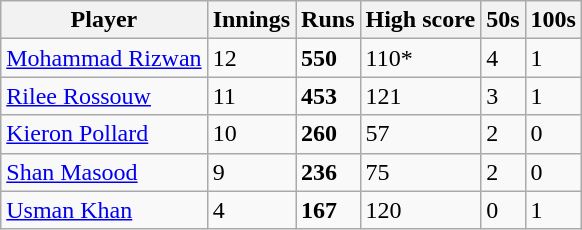<table class="wikitable">
<tr>
<th>Player</th>
<th>Innings</th>
<th>Runs</th>
<th>High score</th>
<th>50s</th>
<th>100s</th>
</tr>
<tr>
<td><a href='#'>Mohammad Rizwan</a></td>
<td>12</td>
<td><strong>550</strong></td>
<td>110*</td>
<td>4</td>
<td>1</td>
</tr>
<tr>
<td><a href='#'>Rilee Rossouw</a></td>
<td>11</td>
<td><strong>453</strong></td>
<td>121</td>
<td>3</td>
<td>1</td>
</tr>
<tr>
<td><a href='#'>Kieron Pollard</a></td>
<td>10</td>
<td><strong>260</strong></td>
<td>57</td>
<td>2</td>
<td>0</td>
</tr>
<tr>
<td><a href='#'>Shan Masood</a></td>
<td>9</td>
<td><strong>236</strong></td>
<td>75</td>
<td>2</td>
<td>0</td>
</tr>
<tr>
<td><a href='#'>Usman Khan</a></td>
<td>4</td>
<td><strong>167</strong></td>
<td>120</td>
<td>0</td>
<td>1</td>
</tr>
</table>
